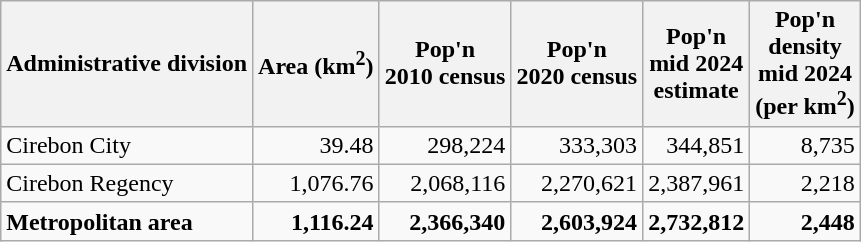<table class="wikitable" style="text-align:right;">
<tr>
<th>Administrative division</th>
<th>Area (km<sup>2</sup>)</th>
<th>Pop'n <br> 2010 census</th>
<th>Pop'n <br> 2020 census</th>
<th>Pop'n <br> mid 2024<br>estimate</th>
<th>Pop'n <br>density<br>mid 2024 <br>(per km<sup>2</sup>)</th>
</tr>
<tr>
<td style="text-align:left;">Cirebon City</td>
<td align="right">39.48</td>
<td align="right">298,224</td>
<td align="right">333,303</td>
<td align="right">344,851</td>
<td align="right">8,735</td>
</tr>
<tr>
<td style="text-align:left;">Cirebon Regency</td>
<td align="right">1,076.76</td>
<td align="right">2,068,116</td>
<td align="right">2,270,621</td>
<td align="right">2,387,961</td>
<td align="right">2,218</td>
</tr>
<tr>
<td style="text-align:left;"><strong>Metropolitan area</strong></td>
<td align="right"><strong>1,116.24</strong></td>
<td align="right"><strong>2,366,340</strong></td>
<td align="right"><strong>2,603,924</strong></td>
<td align="right"><strong>2,732,812</strong></td>
<td align="right"><strong>2,448</strong></td>
</tr>
</table>
